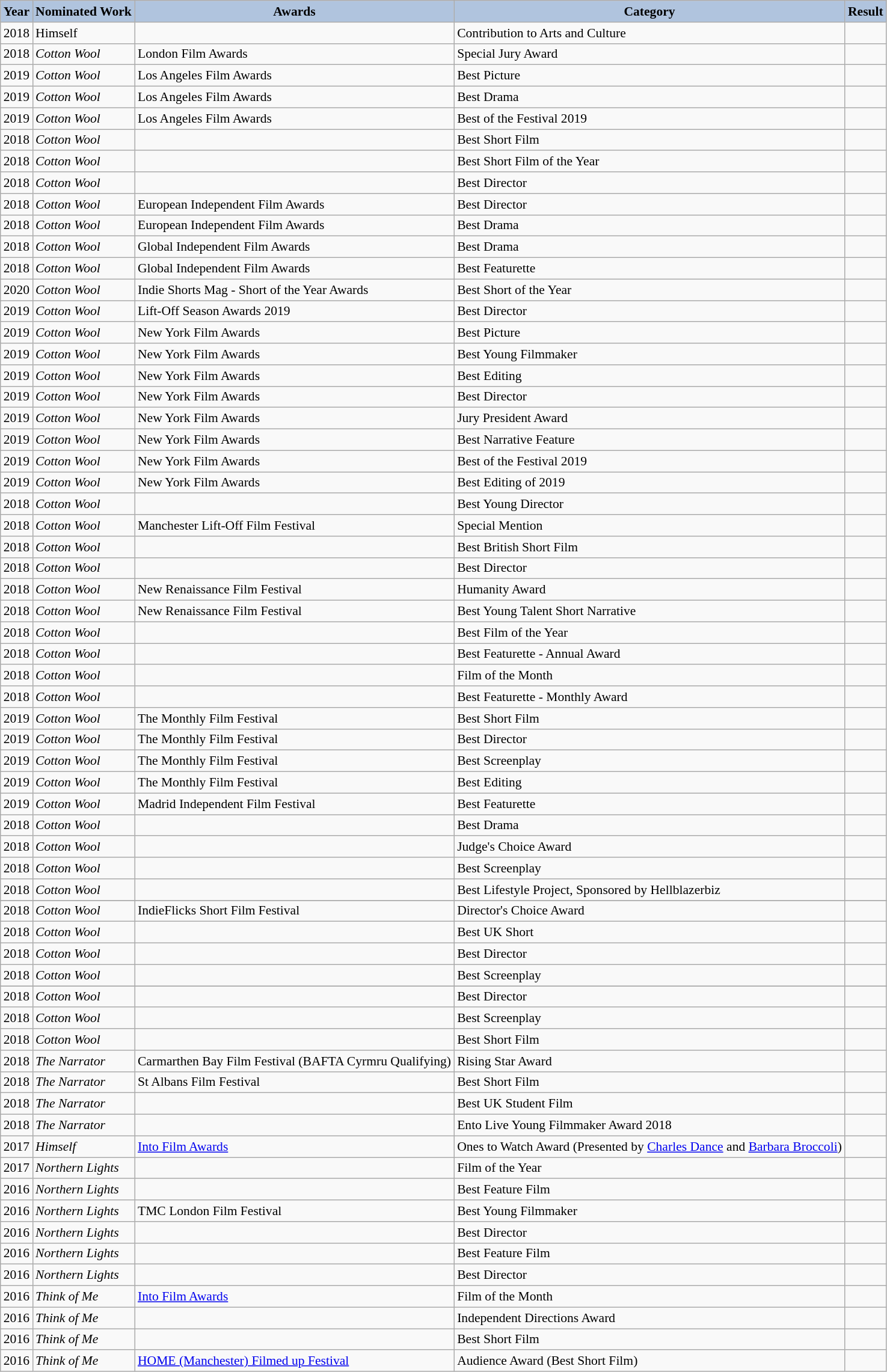<table class="wikitable" style="font-size:90%">
<tr style="text-align:center;">
<th style="background:#B0C4DE;">Year</th>
<th style="background:#B0C4DE;">Nominated Work</th>
<th style="background:#B0C4DE;">Awards</th>
<th style="background:#B0C4DE;">Category</th>
<th style="background:#B0C4DE;">Result</th>
</tr>
<tr>
<td>2018</td>
<td>Himself</td>
<td></td>
<td>Contribution to Arts and Culture</td>
<td></td>
</tr>
<tr>
<td>2018</td>
<td><em>Cotton Wool</em></td>
<td>London Film Awards</td>
<td>Special Jury Award</td>
<td></td>
</tr>
<tr>
<td>2019</td>
<td><em>Cotton Wool</em></td>
<td>Los Angeles Film Awards</td>
<td>Best Picture</td>
<td></td>
</tr>
<tr>
<td>2019</td>
<td><em>Cotton Wool</em></td>
<td>Los Angeles Film Awards</td>
<td>Best Drama</td>
<td></td>
</tr>
<tr>
<td>2019</td>
<td><em>Cotton Wool</em></td>
<td>Los Angeles Film Awards</td>
<td>Best of the Festival 2019</td>
<td></td>
</tr>
<tr>
<td>2018</td>
<td><em>Cotton Wool</em></td>
<td></td>
<td>Best Short Film</td>
<td></td>
</tr>
<tr>
<td>2018</td>
<td><em>Cotton Wool</em></td>
<td></td>
<td>Best Short Film of the Year</td>
<td></td>
</tr>
<tr>
<td>2018</td>
<td><em>Cotton Wool</em></td>
<td></td>
<td>Best Director</td>
<td></td>
</tr>
<tr>
<td>2018</td>
<td><em>Cotton Wool</em></td>
<td>European Independent Film Awards</td>
<td>Best Director</td>
<td></td>
</tr>
<tr>
<td>2018</td>
<td><em>Cotton Wool</em></td>
<td>European Independent Film Awards</td>
<td>Best Drama</td>
<td></td>
</tr>
<tr>
<td>2018</td>
<td><em>Cotton Wool</em></td>
<td>Global Independent Film Awards</td>
<td>Best Drama</td>
<td></td>
</tr>
<tr>
<td>2018</td>
<td><em>Cotton Wool</em></td>
<td>Global Independent Film Awards</td>
<td>Best Featurette</td>
<td></td>
</tr>
<tr>
<td>2020</td>
<td><em>Cotton Wool</em></td>
<td>Indie Shorts Mag - Short of the Year Awards</td>
<td>Best Short of the Year</td>
<td></td>
</tr>
<tr>
<td>2019</td>
<td><em>Cotton Wool</em></td>
<td>Lift-Off Season Awards 2019</td>
<td>Best Director</td>
<td></td>
</tr>
<tr>
<td>2019</td>
<td><em>Cotton Wool</em></td>
<td>New York Film Awards</td>
<td>Best Picture</td>
<td></td>
</tr>
<tr>
<td>2019</td>
<td><em>Cotton Wool</em></td>
<td>New York Film Awards</td>
<td>Best Young Filmmaker</td>
<td></td>
</tr>
<tr>
<td>2019</td>
<td><em>Cotton Wool</em></td>
<td>New York Film Awards</td>
<td>Best Editing</td>
<td></td>
</tr>
<tr>
<td>2019</td>
<td><em>Cotton Wool</em></td>
<td>New York Film Awards</td>
<td>Best Director</td>
<td></td>
</tr>
<tr>
<td>2019</td>
<td><em>Cotton Wool</em></td>
<td>New York Film Awards</td>
<td>Jury President Award</td>
<td></td>
</tr>
<tr>
<td>2019</td>
<td><em>Cotton Wool</em></td>
<td>New York Film Awards</td>
<td>Best Narrative Feature</td>
<td></td>
</tr>
<tr>
<td>2019</td>
<td><em>Cotton Wool</em></td>
<td>New York Film Awards</td>
<td>Best of the Festival 2019</td>
<td></td>
</tr>
<tr>
<td>2019</td>
<td><em>Cotton Wool</em></td>
<td>New York Film Awards</td>
<td>Best Editing of 2019</td>
<td></td>
</tr>
<tr>
<td>2018</td>
<td><em>Cotton Wool</em></td>
<td></td>
<td>Best Young Director</td>
<td></td>
</tr>
<tr>
<td>2018</td>
<td><em>Cotton Wool</em></td>
<td>Manchester Lift-Off Film Festival</td>
<td>Special Mention</td>
<td></td>
</tr>
<tr>
<td>2018</td>
<td><em>Cotton Wool</em></td>
<td></td>
<td>Best British Short Film</td>
<td></td>
</tr>
<tr>
<td>2018</td>
<td><em>Cotton Wool</em></td>
<td></td>
<td>Best Director</td>
<td></td>
</tr>
<tr>
<td>2018</td>
<td><em>Cotton Wool</em></td>
<td>New Renaissance Film Festival</td>
<td>Humanity Award</td>
<td></td>
</tr>
<tr>
<td>2018</td>
<td><em>Cotton Wool</em></td>
<td>New Renaissance Film Festival</td>
<td>Best Young Talent Short Narrative</td>
<td></td>
</tr>
<tr>
<td>2018</td>
<td><em>Cotton Wool</em></td>
<td></td>
<td>Best Film of the Year</td>
<td></td>
</tr>
<tr>
<td>2018</td>
<td><em>Cotton Wool</em></td>
<td></td>
<td>Best Featurette - Annual Award</td>
<td></td>
</tr>
<tr>
<td>2018</td>
<td><em>Cotton Wool</em></td>
<td></td>
<td>Film of the Month</td>
<td></td>
</tr>
<tr>
<td>2018</td>
<td><em>Cotton Wool</em></td>
<td></td>
<td>Best Featurette - Monthly Award</td>
<td></td>
</tr>
<tr>
<td>2019</td>
<td><em>Cotton Wool</em></td>
<td>The Monthly Film Festival</td>
<td>Best Short Film</td>
<td></td>
</tr>
<tr>
<td>2019</td>
<td><em>Cotton Wool</em></td>
<td>The Monthly Film Festival</td>
<td>Best Director</td>
<td></td>
</tr>
<tr>
<td>2019</td>
<td><em>Cotton Wool</em></td>
<td>The Monthly Film Festival</td>
<td>Best Screenplay</td>
<td></td>
</tr>
<tr>
<td>2019</td>
<td><em>Cotton Wool</em></td>
<td>The Monthly Film Festival</td>
<td>Best Editing</td>
<td></td>
</tr>
<tr>
<td>2019</td>
<td><em>Cotton Wool</em></td>
<td>Madrid Independent Film Festival</td>
<td>Best Featurette</td>
<td></td>
</tr>
<tr>
<td>2018</td>
<td><em>Cotton Wool</em></td>
<td></td>
<td>Best Drama</td>
<td></td>
</tr>
<tr>
<td>2018</td>
<td><em>Cotton Wool</em></td>
<td></td>
<td>Judge's Choice Award</td>
<td></td>
</tr>
<tr>
<td>2018</td>
<td><em>Cotton Wool</em></td>
<td></td>
<td>Best Screenplay</td>
<td></td>
</tr>
<tr>
<td>2018</td>
<td><em>Cotton Wool</em></td>
<td></td>
<td>Best Lifestyle Project, Sponsored by Hellblazerbiz</td>
<td></td>
</tr>
<tr>
</tr>
<tr>
<td>2018</td>
<td><em>Cotton Wool</em></td>
<td>IndieFlicks Short Film Festival</td>
<td>Director's Choice Award</td>
<td></td>
</tr>
<tr>
<td>2018</td>
<td><em>Cotton Wool</em></td>
<td></td>
<td>Best UK Short</td>
<td></td>
</tr>
<tr>
<td>2018</td>
<td><em>Cotton Wool</em></td>
<td></td>
<td>Best Director</td>
<td></td>
</tr>
<tr>
<td>2018</td>
<td><em>Cotton Wool</em></td>
<td></td>
<td>Best Screenplay</td>
<td></td>
</tr>
<tr>
</tr>
<tr>
<td>2018</td>
<td><em>Cotton Wool</em></td>
<td></td>
<td>Best Director</td>
<td></td>
</tr>
<tr>
<td>2018</td>
<td><em>Cotton Wool</em></td>
<td></td>
<td>Best Screenplay</td>
<td></td>
</tr>
<tr>
<td>2018</td>
<td><em>Cotton Wool</em></td>
<td></td>
<td>Best Short Film</td>
<td></td>
</tr>
<tr>
<td>2018</td>
<td><em>The Narrator</em></td>
<td>Carmarthen Bay Film Festival (BAFTA Cyrmru Qualifying)</td>
<td>Rising Star Award</td>
<td></td>
</tr>
<tr>
<td>2018</td>
<td><em>The Narrator</em></td>
<td>St Albans Film Festival</td>
<td>Best Short Film</td>
<td></td>
</tr>
<tr>
<td>2018</td>
<td><em>The Narrator</em></td>
<td></td>
<td>Best UK Student Film</td>
<td></td>
</tr>
<tr>
<td>2018</td>
<td><em>The Narrator</em></td>
<td></td>
<td>Ento Live Young Filmmaker Award 2018</td>
<td></td>
</tr>
<tr>
<td>2017</td>
<td><em>Himself</em></td>
<td><a href='#'>Into Film Awards</a></td>
<td>Ones to Watch Award (Presented by <a href='#'>Charles Dance</a> and <a href='#'>Barbara Broccoli</a>)</td>
<td></td>
</tr>
<tr>
<td>2017</td>
<td><em>Northern Lights</em></td>
<td></td>
<td>Film of the Year</td>
<td></td>
</tr>
<tr>
<td>2016</td>
<td><em>Northern Lights</em></td>
<td></td>
<td>Best Feature Film</td>
<td></td>
</tr>
<tr>
<td>2016</td>
<td><em>Northern Lights</em></td>
<td>TMC London Film Festival</td>
<td>Best Young Filmmaker</td>
<td></td>
</tr>
<tr>
<td>2016</td>
<td><em>Northern Lights</em></td>
<td></td>
<td>Best Director</td>
<td></td>
</tr>
<tr>
<td>2016</td>
<td><em>Northern Lights</em></td>
<td></td>
<td>Best Feature Film</td>
<td></td>
</tr>
<tr>
<td>2016</td>
<td><em>Northern Lights</em></td>
<td></td>
<td>Best Director</td>
<td></td>
</tr>
<tr>
<td>2016</td>
<td><em>Think of Me</em></td>
<td><a href='#'>Into Film Awards</a></td>
<td>Film of the Month</td>
<td></td>
</tr>
<tr>
<td>2016</td>
<td><em>Think of Me</em></td>
<td></td>
<td>Independent Directions Award</td>
<td></td>
</tr>
<tr>
<td>2016</td>
<td><em>Think of Me</em></td>
<td></td>
<td>Best Short Film</td>
<td></td>
</tr>
<tr>
<td>2016</td>
<td><em>Think of Me</em></td>
<td><a href='#'>HOME (Manchester) Filmed up Festival</a></td>
<td>Audience Award (Best Short Film)</td>
<td></td>
</tr>
</table>
